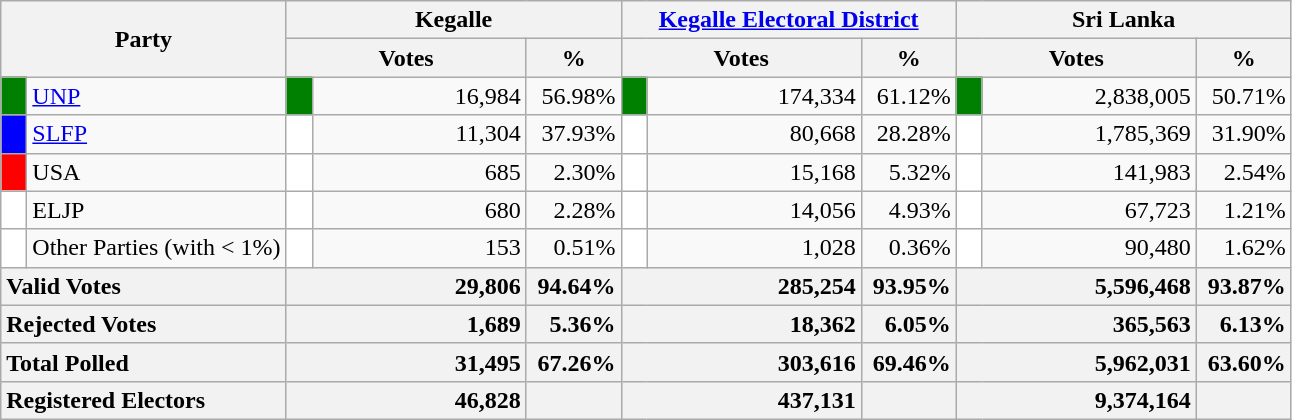<table class="wikitable">
<tr>
<th colspan="2" width="144px"rowspan="2">Party</th>
<th colspan="3" width="216px">Kegalle</th>
<th colspan="3" width="216px"><a href='#'>Kegalle Electoral District</a></th>
<th colspan="3" width="216px">Sri Lanka</th>
</tr>
<tr>
<th colspan="2" width="144px">Votes</th>
<th>%</th>
<th colspan="2" width="144px">Votes</th>
<th>%</th>
<th colspan="2" width="144px">Votes</th>
<th>%</th>
</tr>
<tr>
<td style="background-color:green;" width="10px"></td>
<td style="text-align:left;"><a href='#'>UNP</a></td>
<td style="background-color:green;" width="10px"></td>
<td style="text-align:right;">16,984</td>
<td style="text-align:right;">56.98%</td>
<td style="background-color:green;" width="10px"></td>
<td style="text-align:right;">174,334</td>
<td style="text-align:right;">61.12%</td>
<td style="background-color:green;" width="10px"></td>
<td style="text-align:right;">2,838,005</td>
<td style="text-align:right;">50.71%</td>
</tr>
<tr>
<td style="background-color:blue;" width="10px"></td>
<td style="text-align:left;"><a href='#'>SLFP</a></td>
<td style="background-color:white;" width="10px"></td>
<td style="text-align:right;">11,304</td>
<td style="text-align:right;">37.93%</td>
<td style="background-color:white;" width="10px"></td>
<td style="text-align:right;">80,668</td>
<td style="text-align:right;">28.28%</td>
<td style="background-color:white;" width="10px"></td>
<td style="text-align:right;">1,785,369</td>
<td style="text-align:right;">31.90%</td>
</tr>
<tr>
<td style="background-color:red;" width="10px"></td>
<td style="text-align:left;">USA</td>
<td style="background-color:white;" width="10px"></td>
<td style="text-align:right;">685</td>
<td style="text-align:right;">2.30%</td>
<td style="background-color:white;" width="10px"></td>
<td style="text-align:right;">15,168</td>
<td style="text-align:right;">5.32%</td>
<td style="background-color:white;" width="10px"></td>
<td style="text-align:right;">141,983</td>
<td style="text-align:right;">2.54%</td>
</tr>
<tr>
<td style="background-color:white;" width="10px"></td>
<td style="text-align:left;">ELJP</td>
<td style="background-color:white;" width="10px"></td>
<td style="text-align:right;">680</td>
<td style="text-align:right;">2.28%</td>
<td style="background-color:white;" width="10px"></td>
<td style="text-align:right;">14,056</td>
<td style="text-align:right;">4.93%</td>
<td style="background-color:white;" width="10px"></td>
<td style="text-align:right;">67,723</td>
<td style="text-align:right;">1.21%</td>
</tr>
<tr>
<td style="background-color:white;" width="10px"></td>
<td style="text-align:left;">Other Parties (with < 1%)</td>
<td style="background-color:white;" width="10px"></td>
<td style="text-align:right;">153</td>
<td style="text-align:right;">0.51%</td>
<td style="background-color:white;" width="10px"></td>
<td style="text-align:right;">1,028</td>
<td style="text-align:right;">0.36%</td>
<td style="background-color:white;" width="10px"></td>
<td style="text-align:right;">90,480</td>
<td style="text-align:right;">1.62%</td>
</tr>
<tr>
<th colspan="2" width="144px"style="text-align:left;">Valid Votes</th>
<th style="text-align:right;"colspan="2" width="144px">29,806</th>
<th style="text-align:right;">94.64%</th>
<th style="text-align:right;"colspan="2" width="144px">285,254</th>
<th style="text-align:right;">93.95%</th>
<th style="text-align:right;"colspan="2" width="144px">5,596,468</th>
<th style="text-align:right;">93.87%</th>
</tr>
<tr>
<th colspan="2" width="144px"style="text-align:left;">Rejected Votes</th>
<th style="text-align:right;"colspan="2" width="144px">1,689</th>
<th style="text-align:right;">5.36%</th>
<th style="text-align:right;"colspan="2" width="144px">18,362</th>
<th style="text-align:right;">6.05%</th>
<th style="text-align:right;"colspan="2" width="144px">365,563</th>
<th style="text-align:right;">6.13%</th>
</tr>
<tr>
<th colspan="2" width="144px"style="text-align:left;">Total Polled</th>
<th style="text-align:right;"colspan="2" width="144px">31,495</th>
<th style="text-align:right;">67.26%</th>
<th style="text-align:right;"colspan="2" width="144px">303,616</th>
<th style="text-align:right;">69.46%</th>
<th style="text-align:right;"colspan="2" width="144px">5,962,031</th>
<th style="text-align:right;">63.60%</th>
</tr>
<tr>
<th colspan="2" width="144px"style="text-align:left;">Registered Electors</th>
<th style="text-align:right;"colspan="2" width="144px">46,828</th>
<th></th>
<th style="text-align:right;"colspan="2" width="144px">437,131</th>
<th></th>
<th style="text-align:right;"colspan="2" width="144px">9,374,164</th>
<th></th>
</tr>
</table>
